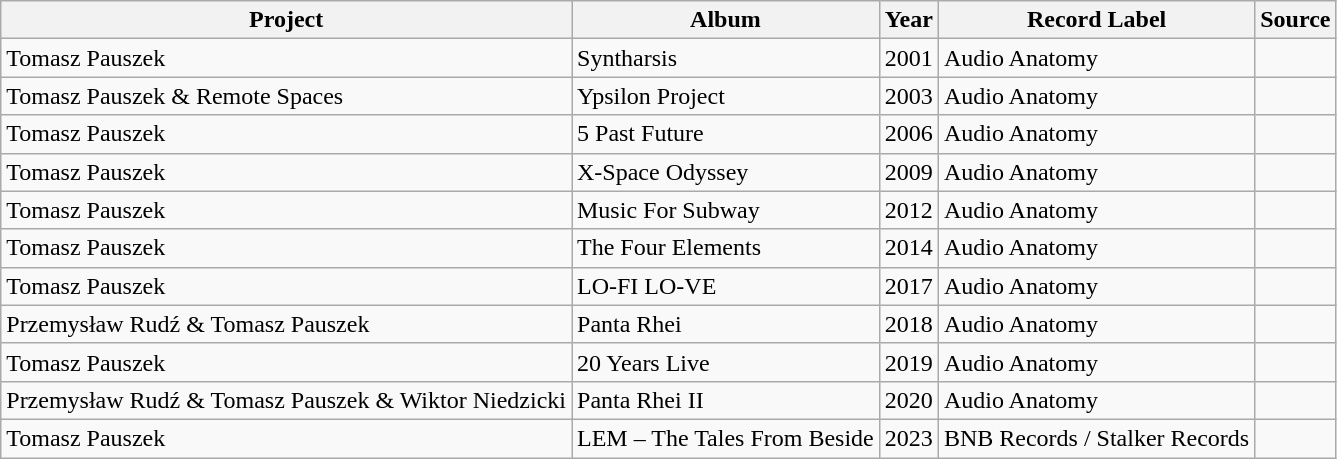<table class="wikitable">
<tr>
<th>Project</th>
<th>Album</th>
<th>Year</th>
<th>Record Label</th>
<th>Source</th>
</tr>
<tr>
<td>Tomasz Pauszek</td>
<td>Syntharsis</td>
<td>2001</td>
<td>Audio Anatomy</td>
<td></td>
</tr>
<tr>
<td>Tomasz Pauszek & Remote Spaces</td>
<td>Ypsilon Project</td>
<td>2003</td>
<td>Audio Anatomy</td>
<td></td>
</tr>
<tr>
<td>Tomasz Pauszek</td>
<td>5 Past Future</td>
<td>2006</td>
<td>Audio Anatomy</td>
<td></td>
</tr>
<tr>
<td>Tomasz Pauszek</td>
<td>X-Space Odyssey</td>
<td>2009</td>
<td>Audio Anatomy</td>
<td></td>
</tr>
<tr>
<td>Tomasz Pauszek</td>
<td>Music For Subway</td>
<td>2012</td>
<td>Audio Anatomy</td>
<td></td>
</tr>
<tr>
<td>Tomasz Pauszek</td>
<td>The Four Elements</td>
<td>2014</td>
<td>Audio Anatomy</td>
<td></td>
</tr>
<tr>
<td>Tomasz Pauszek</td>
<td>LO-FI LO-VE</td>
<td>2017</td>
<td>Audio Anatomy</td>
<td></td>
</tr>
<tr>
<td>Przemysław Rudź & Tomasz Pauszek</td>
<td>Panta Rhei</td>
<td>2018</td>
<td>Audio Anatomy</td>
<td></td>
</tr>
<tr>
<td>Tomasz Pauszek</td>
<td>20 Years Live</td>
<td>2019</td>
<td>Audio Anatomy</td>
<td></td>
</tr>
<tr>
<td>Przemysław Rudź & Tomasz Pauszek & Wiktor Niedzicki</td>
<td>Panta Rhei II</td>
<td>2020</td>
<td>Audio Anatomy</td>
<td></td>
</tr>
<tr>
<td>Tomasz Pauszek</td>
<td>LEM – The Tales From Beside</td>
<td>2023</td>
<td>BNB Records / Stalker Records</td>
<td></td>
</tr>
</table>
